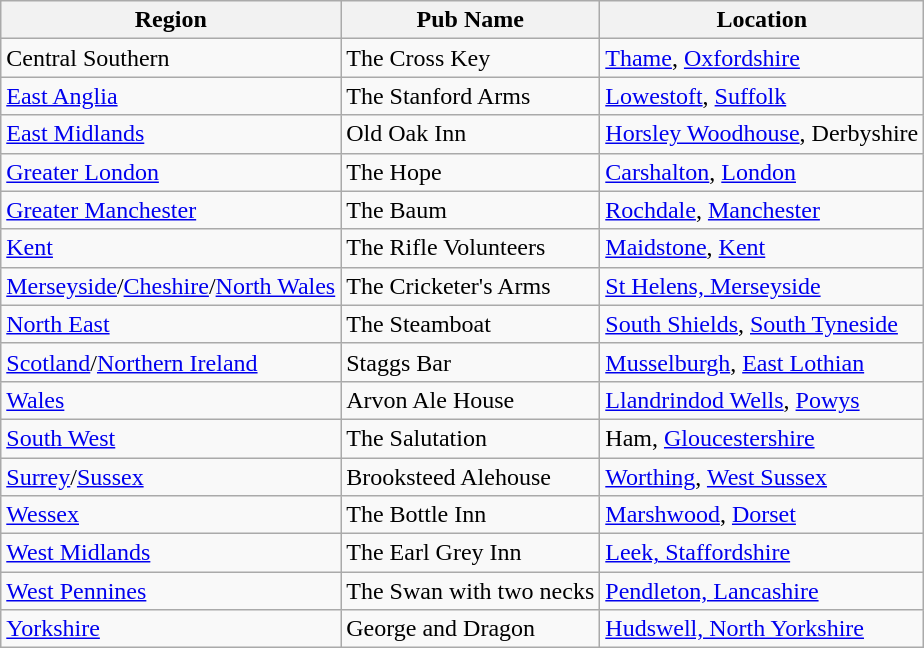<table class="wikitable">
<tr>
<th>Region</th>
<th>Pub Name</th>
<th>Location</th>
</tr>
<tr>
<td>Central Southern</td>
<td>The Cross Key</td>
<td><a href='#'>Thame</a>, <a href='#'>Oxfordshire</a></td>
</tr>
<tr>
<td><a href='#'>East Anglia</a></td>
<td>The Stanford Arms</td>
<td><a href='#'>Lowestoft</a>, <a href='#'>Suffolk</a></td>
</tr>
<tr>
<td><a href='#'>East Midlands</a></td>
<td>Old Oak Inn</td>
<td><a href='#'>Horsley Woodhouse</a>, Derbyshire</td>
</tr>
<tr>
<td><a href='#'>Greater London</a></td>
<td>The Hope</td>
<td><a href='#'>Carshalton</a>, <a href='#'>London</a></td>
</tr>
<tr>
<td><a href='#'>Greater Manchester</a></td>
<td>The Baum</td>
<td><a href='#'>Rochdale</a>, <a href='#'>Manchester</a></td>
</tr>
<tr>
<td><a href='#'>Kent</a></td>
<td>The Rifle Volunteers</td>
<td><a href='#'>Maidstone</a>, <a href='#'>Kent</a></td>
</tr>
<tr>
<td><a href='#'>Merseyside</a>/<a href='#'>Cheshire</a>/<a href='#'>North Wales</a></td>
<td>The Cricketer's Arms</td>
<td><a href='#'>St Helens, Merseyside</a></td>
</tr>
<tr>
<td><a href='#'>North East</a></td>
<td>The Steamboat</td>
<td><a href='#'>South Shields</a>, <a href='#'>South Tyneside</a></td>
</tr>
<tr>
<td><a href='#'>Scotland</a>/<a href='#'>Northern Ireland</a></td>
<td>Staggs Bar</td>
<td><a href='#'>Musselburgh</a>, <a href='#'>East Lothian</a></td>
</tr>
<tr>
<td><a href='#'>Wales</a></td>
<td>Arvon Ale House</td>
<td><a href='#'>Llandrindod Wells</a>, <a href='#'>Powys</a></td>
</tr>
<tr>
<td><a href='#'>South West</a></td>
<td>The Salutation</td>
<td>Ham, <a href='#'>Gloucestershire</a></td>
</tr>
<tr>
<td><a href='#'>Surrey</a>/<a href='#'>Sussex</a></td>
<td>Brooksteed Alehouse</td>
<td><a href='#'>Worthing</a>, <a href='#'>West Sussex</a></td>
</tr>
<tr>
<td><a href='#'>Wessex</a></td>
<td>The Bottle Inn</td>
<td><a href='#'>Marshwood</a>, <a href='#'>Dorset</a></td>
</tr>
<tr>
<td><a href='#'>West Midlands</a></td>
<td>The Earl Grey Inn</td>
<td><a href='#'>Leek, Staffordshire</a></td>
</tr>
<tr>
<td><a href='#'>West Pennines</a></td>
<td>The Swan with two necks</td>
<td><a href='#'>Pendleton, Lancashire</a></td>
</tr>
<tr>
<td><a href='#'>Yorkshire</a></td>
<td>George and Dragon</td>
<td><a href='#'>Hudswell, North Yorkshire</a></td>
</tr>
</table>
